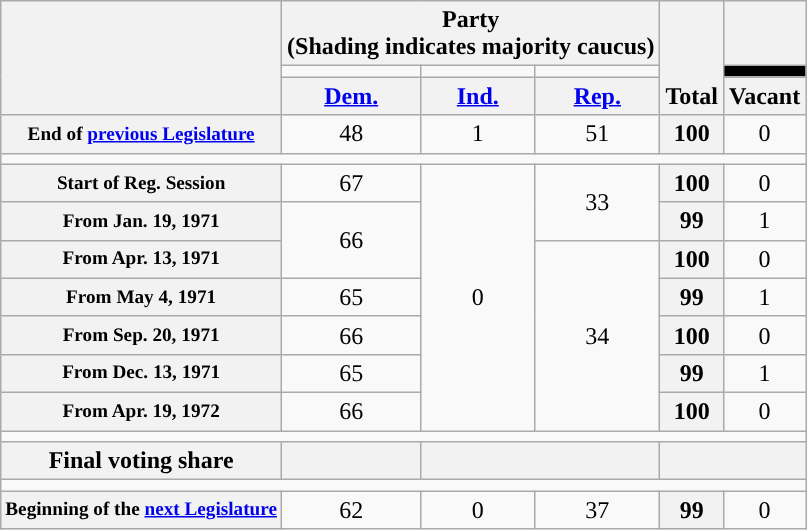<table class=wikitable style="text-align:center">
<tr style="vertical-align:bottom;">
<th rowspan=3></th>
<th colspan=3>Party <div>(Shading indicates majority caucus)</div></th>
<th rowspan=3>Total</th>
<th></th>
</tr>
<tr style="height:5px">
<td style="background-color:"></td>
<td style="background-color:"></td>
<td style="background-color:"></td>
<td style="background:black;"></td>
</tr>
<tr>
<th><a href='#'>Dem.</a></th>
<th><a href='#'>Ind.</a></th>
<th><a href='#'>Rep.</a></th>
<th>Vacant</th>
</tr>
<tr>
<th style="font-size:80%;">End of <a href='#'>previous Legislature</a></th>
<td>48</td>
<td>1</td>
<td>51</td>
<th>100</th>
<td>0</td>
</tr>
<tr>
<td colspan=6></td>
</tr>
<tr>
<th style="font-size:80%;">Start of Reg. Session</th>
<td>67</td>
<td rowspan="7">0</td>
<td rowspan="2">33</td>
<th>100</th>
<td>0</td>
</tr>
<tr>
<th style="font-size:80%;">From Jan. 19, 1971</th>
<td rowspan="2" >66</td>
<th>99</th>
<td>1</td>
</tr>
<tr>
<th style="font-size:80%;">From Apr. 13, 1971</th>
<td rowspan="5">34</td>
<th>100</th>
<td>0</td>
</tr>
<tr>
<th style="font-size:80%;">From May 4, 1971</th>
<td>65</td>
<th>99</th>
<td>1</td>
</tr>
<tr>
<th style="font-size:80%;">From Sep. 20, 1971</th>
<td>66</td>
<th>100</th>
<td>0</td>
</tr>
<tr>
<th style="font-size:80%;">From Dec. 13, 1971</th>
<td>65</td>
<th>99</th>
<td>1</td>
</tr>
<tr>
<th style="font-size:80%;">From Apr. 19, 1972</th>
<td>66</td>
<th>100</th>
<td>0</td>
</tr>
<tr>
<td colspan=6></td>
</tr>
<tr>
<th>Final voting share</th>
<th></th>
<th colspan="2"></th>
<th colspan=2></th>
</tr>
<tr>
<td colspan=6></td>
</tr>
<tr>
<th style="font-size:80%;">Beginning of the <a href='#'>next Legislature</a></th>
<td>62</td>
<td>0</td>
<td>37</td>
<th>99</th>
<td>0</td>
</tr>
</table>
